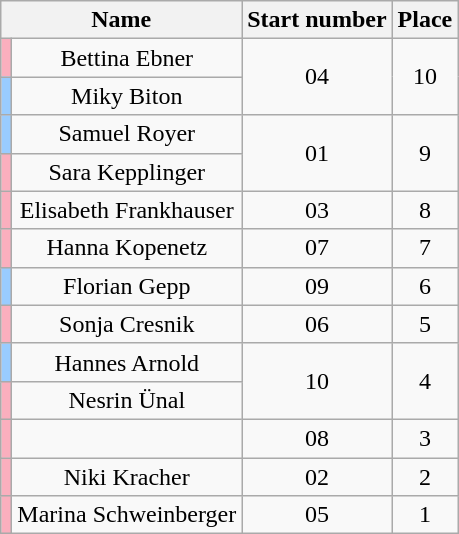<table class="wikitable sortable" style="text-align:center">
<tr>
<th colspan=2>Name</th>
<th>Start number</th>
<th>Place</th>
</tr>
<tr>
<td style="background:#faafbe"></td>
<td>Bettina Ebner</td>
<td rowspan=2>04</td>
<td rowspan=2>10</td>
</tr>
<tr>
<td style="background:#9cf;"></td>
<td>Miky Biton</td>
</tr>
<tr>
<td style="background:#9cf;"></td>
<td>Samuel Royer</td>
<td rowspan=2>01</td>
<td rowspan=2>9</td>
</tr>
<tr>
<td style="background:#faafbe"></td>
<td>Sara Kepplinger</td>
</tr>
<tr>
<td style="background:#faafbe"></td>
<td>Elisabeth Frankhauser</td>
<td>03</td>
<td>8</td>
</tr>
<tr>
<td style="background:#faafbe"></td>
<td>Hanna Kopenetz</td>
<td>07</td>
<td>7</td>
</tr>
<tr>
<td style="background:#9cf;"></td>
<td>Florian Gepp</td>
<td>09</td>
<td>6</td>
</tr>
<tr>
<td style="background:#faafbe"></td>
<td>Sonja Cresnik</td>
<td>06</td>
<td>5</td>
</tr>
<tr>
<td style="background:#9cf;"></td>
<td>Hannes Arnold</td>
<td rowspan=2>10</td>
<td rowspan=2>4</td>
</tr>
<tr>
<td style="background:#faafbe"></td>
<td>Nesrin Ünal</td>
</tr>
<tr>
<td style="background:#faafbe"></td>
<td></td>
<td>08</td>
<td>3</td>
</tr>
<tr>
<td style="background:#faafbe"></td>
<td>Niki Kracher</td>
<td>02</td>
<td>2</td>
</tr>
<tr>
<td style="background:#faafbe"></td>
<td>Marina Schweinberger</td>
<td>05</td>
<td>1</td>
</tr>
</table>
